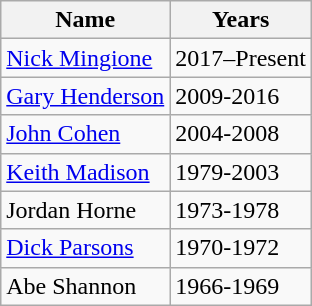<table class="wikitable">
<tr>
<th>Name</th>
<th>Years</th>
</tr>
<tr>
<td><a href='#'>Nick Mingione</a></td>
<td>2017–Present</td>
</tr>
<tr>
<td><a href='#'>Gary Henderson</a></td>
<td>2009-2016</td>
</tr>
<tr>
<td><a href='#'>John Cohen</a></td>
<td>2004-2008</td>
</tr>
<tr>
<td><a href='#'>Keith Madison</a></td>
<td>1979-2003</td>
</tr>
<tr>
<td>Jordan Horne</td>
<td>1973-1978</td>
</tr>
<tr>
<td><a href='#'>Dick Parsons</a></td>
<td>1970-1972</td>
</tr>
<tr>
<td>Abe Shannon</td>
<td>1966-1969</td>
</tr>
</table>
